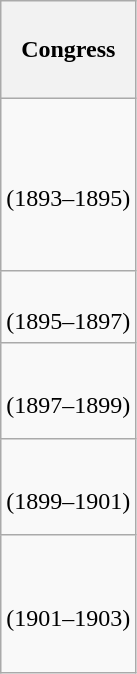<table class="wikitable" style="float:left; margin:0; margin-right:-0.5px; margin-top:14px; text-align:center;">
<tr style="white-space:nowrap; height:4.08em;">
<th>Congress</th>
</tr>
<tr style="white-space:nowrap; height:7.2em;">
<td><strong></strong><br>(1893–1895)</td>
</tr>
<tr style="white-space:nowrap; height:3em">
<td><strong></strong><br>(1895–1897)</td>
</tr>
<tr style="white-space:nowrap; height:4em">
<td><strong></strong><br>(1897–1899)</td>
</tr>
<tr style="white-space:nowrap; height:4em">
<td><strong></strong><br>(1899–1901)</td>
</tr>
<tr style="white-space:nowrap; height:5.7em">
<td><strong></strong><br>(1901–1903)</td>
</tr>
</table>
